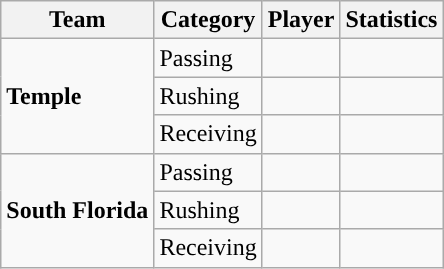<table class="wikitable" style="float: left;">
<tr>
<th>Team</th>
<th>Category</th>
<th>Player</th>
<th>Statistics</th>
</tr>
<tr>
<td rowspan=3><strong>Temple</strong></td>
<td>Passing</td>
<td> </td>
<td> </td>
</tr>
<tr>
<td>Rushing</td>
<td> </td>
<td> </td>
</tr>
<tr>
<td>Receiving</td>
<td> </td>
<td> </td>
</tr>
<tr>
<td rowspan=3><strong>South Florida</strong></td>
<td>Passing</td>
<td> </td>
<td> </td>
</tr>
<tr>
<td>Rushing</td>
<td> </td>
<td> </td>
</tr>
<tr>
<td>Receiving</td>
<td> </td>
<td> </td>
</tr>
</table>
